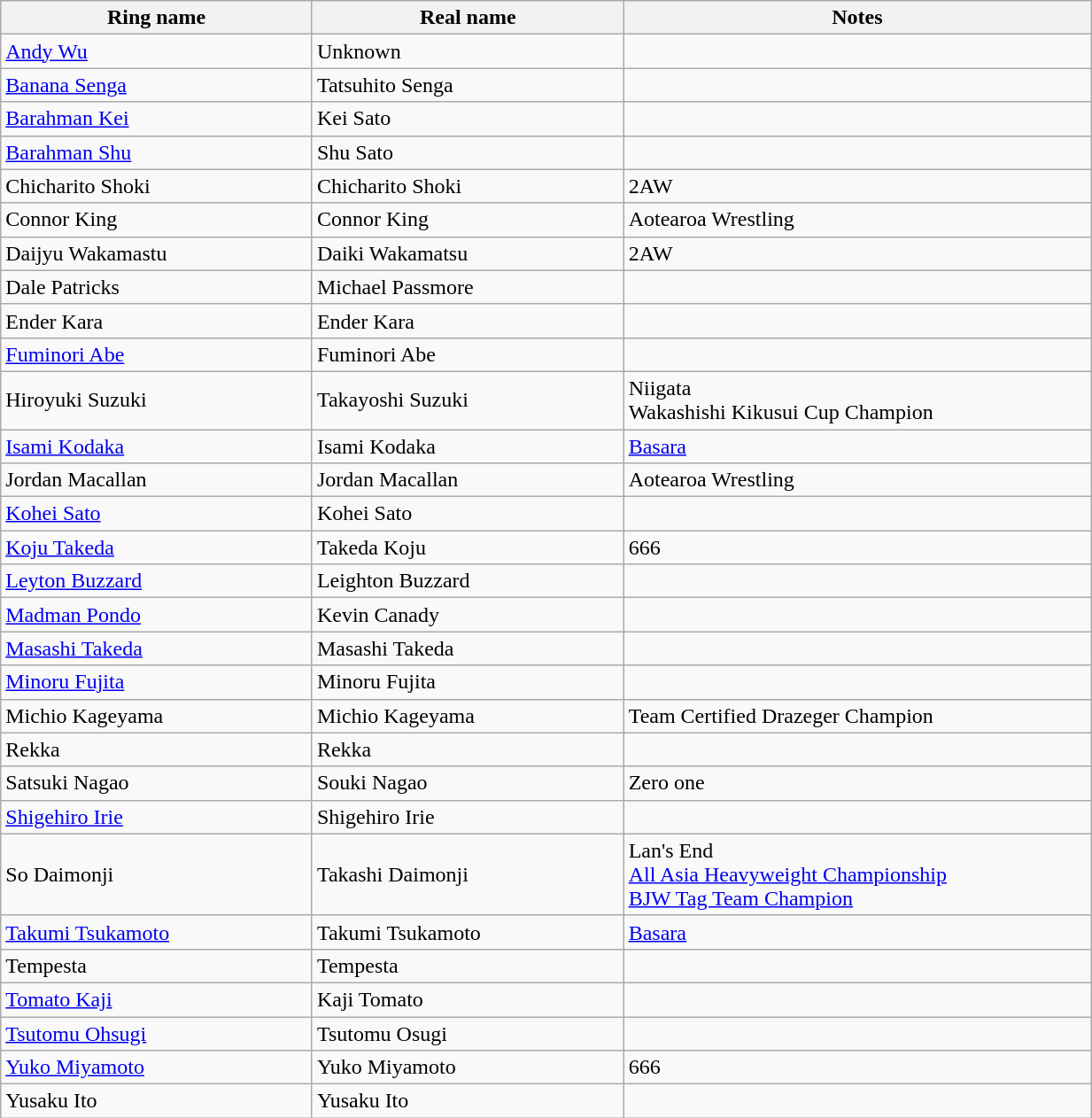<table class="wikitable sortable" style="width:65%;">
<tr>
<th width=20%>Ring name</th>
<th width=20%>Real name</th>
<th width=30%>Notes</th>
</tr>
<tr>
<td><a href='#'>Andy Wu</a></td>
<td>Unknown</td>
<td></td>
</tr>
<tr>
<td><a href='#'>Banana Senga</a></td>
<td>Tatsuhito Senga</td>
<td></td>
</tr>
<tr>
<td><a href='#'>Barahman Kei</a></td>
<td>Kei Sato</td>
<td></td>
</tr>
<tr>
<td><a href='#'>Barahman Shu</a></td>
<td>Shu Sato</td>
<td></td>
</tr>
<tr>
<td>Chicharito Shoki</td>
<td>Chicharito Shoki</td>
<td>2AW</td>
</tr>
<tr>
<td>Connor King</td>
<td>Connor King</td>
<td>Aotearoa Wrestling</td>
</tr>
<tr>
<td>Daijyu Wakamastu</td>
<td>Daiki Wakamatsu</td>
<td>2AW</td>
</tr>
<tr>
<td>Dale Patricks</td>
<td>Michael Passmore</td>
<td></td>
</tr>
<tr>
<td>Ender Kara</td>
<td>Ender Kara</td>
<td></td>
</tr>
<tr>
<td><a href='#'>Fuminori Abe</a></td>
<td>Fuminori Abe</td>
<td></td>
</tr>
<tr>
<td>Hiroyuki Suzuki</td>
<td>Takayoshi Suzuki</td>
<td>Niigata<br>Wakashishi Kikusui Cup Champion</td>
</tr>
<tr>
<td><a href='#'>Isami Kodaka</a></td>
<td>Isami Kodaka</td>
<td><a href='#'>Basara</a></td>
</tr>
<tr>
<td>Jordan Macallan</td>
<td>Jordan Macallan</td>
<td>Aotearoa Wrestling</td>
</tr>
<tr>
<td><a href='#'>Kohei Sato</a></td>
<td>Kohei Sato</td>
<td></td>
</tr>
<tr>
<td><a href='#'>Koju Takeda</a></td>
<td>Takeda Koju</td>
<td>666</td>
</tr>
<tr>
<td><a href='#'>Leyton Buzzard</a></td>
<td>Leighton Buzzard</td>
<td></td>
</tr>
<tr>
<td><a href='#'>Madman Pondo</a></td>
<td>Kevin Canady</td>
<td></td>
</tr>
<tr>
<td><a href='#'>Masashi Takeda</a></td>
<td>Masashi Takeda</td>
<td></td>
</tr>
<tr>
<td><a href='#'>Minoru Fujita</a></td>
<td>Minoru Fujita</td>
<td></td>
</tr>
<tr>
<td>Michio Kageyama</td>
<td>Michio Kageyama</td>
<td>Team Certified Drazeger Champion</td>
</tr>
<tr>
<td>Rekka</td>
<td>Rekka</td>
<td></td>
</tr>
<tr>
<td>Satsuki Nagao</td>
<td>Souki Nagao</td>
<td>Zero one</td>
</tr>
<tr>
<td><a href='#'>Shigehiro Irie</a></td>
<td>Shigehiro Irie</td>
<td></td>
</tr>
<tr>
<td>So Daimonji</td>
<td>Takashi Daimonji</td>
<td>Lan's End<br><a href='#'>All Asia Heavyweight Championship</a><br><a href='#'>BJW Tag Team Champion</a></td>
</tr>
<tr>
<td><a href='#'>Takumi Tsukamoto</a></td>
<td>Takumi Tsukamoto</td>
<td><a href='#'>Basara</a></td>
</tr>
<tr>
<td>Tempesta</td>
<td>Tempesta</td>
<td></td>
</tr>
<tr>
<td><a href='#'>Tomato Kaji</a></td>
<td>Kaji Tomato</td>
<td></td>
</tr>
<tr>
<td><a href='#'>Tsutomu Ohsugi</a></td>
<td>Tsutomu Osugi</td>
<td></td>
</tr>
<tr>
<td><a href='#'>Yuko Miyamoto</a></td>
<td>Yuko Miyamoto</td>
<td>666</td>
</tr>
<tr>
<td>Yusaku Ito</td>
<td>Yusaku Ito</td>
<td></td>
</tr>
</table>
